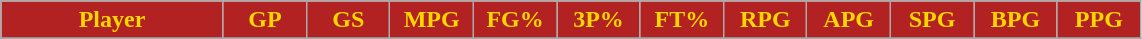<table class="wikitable sortable" style="text-align:center;">
<tr>
<th style="background:#B22222;color:#ffd700;" width="16%">Player</th>
<th style="background:#B22222;color:#ffd700;" width="6%">GP</th>
<th style="background:#B22222;color:#ffd700;" width="6%">GS</th>
<th style="background:#B22222;color:#ffd700;" width="6%">MPG</th>
<th style="background:#B22222;color:#ffd700;" width="6%">FG%</th>
<th style="background:#B22222;color:#ffd700;" width="6%">3P%</th>
<th style="background:#B22222;color:#ffd700;" width="6%">FT%</th>
<th style="background:#B22222;color:#ffd700;" width="6%">RPG</th>
<th style="background:#B22222;color:#ffd700;" width="6%">APG</th>
<th style="background:#B22222;color:#ffd700;" width="6%">SPG</th>
<th style="background:#B22222;color:#ffd700;" width="6%">BPG</th>
<th style="background:#B22222;color:#ffd700;" width="6%">PPG</th>
</tr>
<tr>
</tr>
</table>
